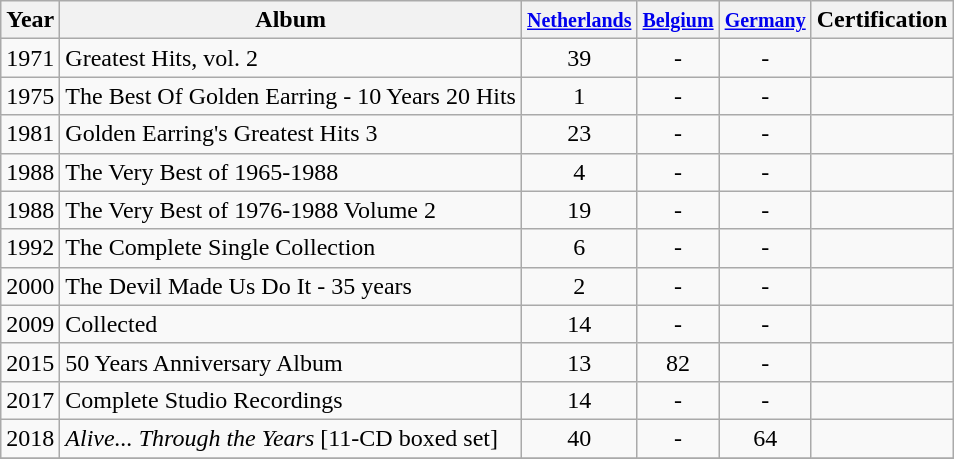<table class="wikitable">
<tr>
<th>Year</th>
<th>Album</th>
<th><small><a href='#'>Netherlands</a></small></th>
<th><small><a href='#'>Belgium</a></small></th>
<th><small><a href='#'>Germany</a></small></th>
<th>Certification</th>
</tr>
<tr>
<td>1971</td>
<td>Greatest Hits, vol. 2</td>
<td style="text-align:center;">39</td>
<td style="text-align:center;">-</td>
<td style="text-align:center;">-</td>
<td></td>
</tr>
<tr>
<td>1975</td>
<td>The Best Of Golden Earring - 10 Years 20 Hits</td>
<td style="text-align:center;">1</td>
<td style="text-align:center;">-</td>
<td style="text-align:center;">-</td>
<td></td>
</tr>
<tr>
<td>1981</td>
<td>Golden Earring's Greatest Hits 3</td>
<td style="text-align:center;">23</td>
<td style="text-align:center;">-</td>
<td style="text-align:center;">-</td>
<td></td>
</tr>
<tr>
<td>1988</td>
<td>The Very Best of 1965-1988</td>
<td style="text-align:center;">4</td>
<td style="text-align:center;">-</td>
<td style="text-align:center;">-</td>
<td></td>
</tr>
<tr>
<td>1988</td>
<td>The Very Best of 1976-1988 Volume 2</td>
<td style="text-align:center;">19</td>
<td style="text-align:center;">-</td>
<td style="text-align:center;">-</td>
<td></td>
</tr>
<tr>
<td>1992</td>
<td>The Complete Single Collection</td>
<td style="text-align:center;">6</td>
<td style="text-align:center;">-</td>
<td style="text-align:center;">-</td>
<td></td>
</tr>
<tr>
<td>2000</td>
<td>The Devil Made Us Do It - 35 years</td>
<td style="text-align:center;">2</td>
<td style="text-align:center;">-</td>
<td style="text-align:center;">-</td>
<td></td>
</tr>
<tr>
<td>2009</td>
<td>Collected</td>
<td style="text-align:center;">14</td>
<td style="text-align:center;">-</td>
<td style="text-align:center;">-</td>
<td></td>
</tr>
<tr>
<td>2015</td>
<td>50 Years Anniversary Album</td>
<td style="text-align:center;">13</td>
<td style="text-align:center;">82</td>
<td style="text-align:center;">-</td>
<td></td>
</tr>
<tr>
<td>2017</td>
<td>Complete Studio Recordings</td>
<td style="text-align:center;">14</td>
<td style="text-align:center;">-</td>
<td style="text-align:center;">-</td>
<td></td>
</tr>
<tr>
<td>2018</td>
<td><em>Alive... Through the Years</em> [11-CD boxed set]</td>
<td style="text-align:center;">40</td>
<td style="text-align:center;">-</td>
<td style="text-align:center;">64</td>
<td></td>
</tr>
<tr>
</tr>
</table>
